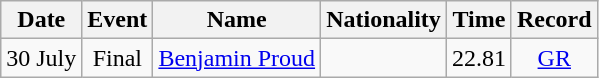<table class=wikitable style=text-align:center>
<tr>
<th>Date</th>
<th>Event</th>
<th>Name</th>
<th>Nationality</th>
<th>Time</th>
<th>Record</th>
</tr>
<tr>
<td>30 July</td>
<td>Final</td>
<td align=left><a href='#'>Benjamin Proud</a></td>
<td align="left"></td>
<td>22.81</td>
<td><a href='#'>GR</a></td>
</tr>
</table>
